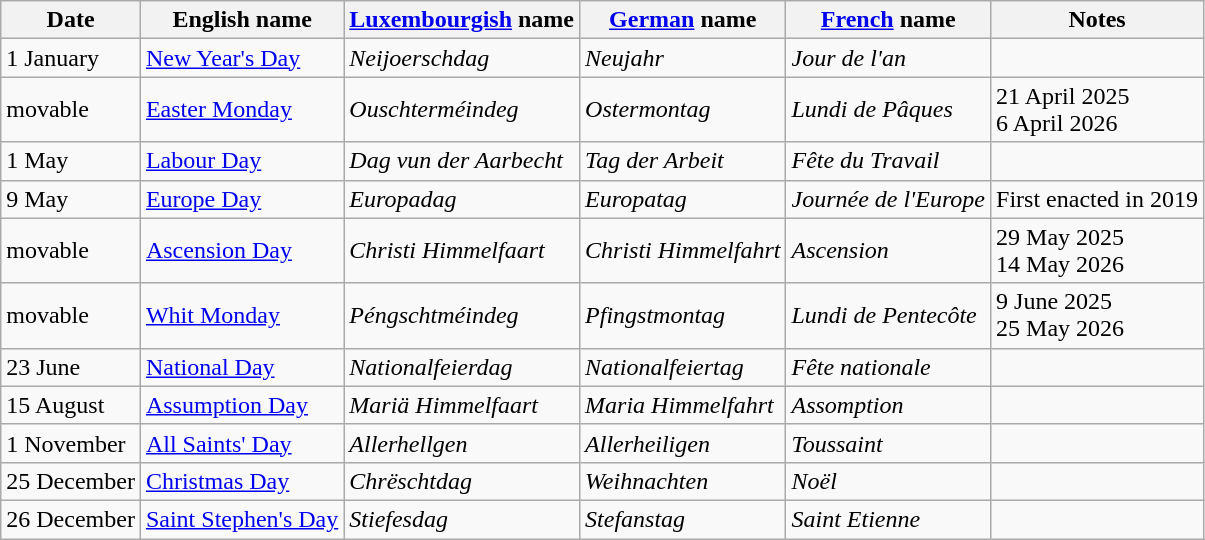<table class="wikitable">
<tr>
<th>Date</th>
<th>English name</th>
<th><a href='#'>Luxembourgish</a> name</th>
<th><a href='#'>German</a> name</th>
<th><a href='#'>French</a> name</th>
<th>Notes</th>
</tr>
<tr>
<td>1 January</td>
<td><a href='#'>New Year's Day</a></td>
<td><em>Neijoerschdag</em></td>
<td><em>Neujahr</em></td>
<td><em>Jour de l'an</em></td>
<td></td>
</tr>
<tr>
<td>movable</td>
<td><a href='#'>Easter Monday</a></td>
<td><em>Ouschterméindeg</em></td>
<td><em>Ostermontag</em></td>
<td><em>Lundi de Pâques</em></td>
<td>21 April 2025<br>6 April 2026</td>
</tr>
<tr>
<td>1 May</td>
<td><a href='#'>Labour Day</a></td>
<td><em>Dag vun der Aarbecht</em></td>
<td><em>Tag der Arbeit</em></td>
<td><em>Fête du Travail</em></td>
<td></td>
</tr>
<tr>
<td>9 May</td>
<td><a href='#'>Europe Day</a></td>
<td><em>Europadag</em></td>
<td><em>Europatag</em></td>
<td><em>Journée de l'Europe</em></td>
<td>First enacted in 2019</td>
</tr>
<tr>
<td>movable</td>
<td><a href='#'>Ascension Day</a></td>
<td><em>Christi Himmelfaart</em></td>
<td><em>Christi Himmelfahrt</em></td>
<td><em>Ascension</em></td>
<td>29 May 2025<br>14 May 2026</td>
</tr>
<tr>
<td>movable</td>
<td><a href='#'>Whit Monday</a></td>
<td><em>Péngschtméindeg</em></td>
<td><em>Pfingstmontag</em></td>
<td><em>Lundi de Pentecôte</em></td>
<td>9 June 2025<br>25 May 2026</td>
</tr>
<tr>
<td>23 June</td>
<td><a href='#'>National Day</a></td>
<td><em>Nationalfeierdag</em></td>
<td><em>Nationalfeiertag</em></td>
<td><em>Fête nationale</em></td>
<td></td>
</tr>
<tr>
<td>15 August</td>
<td><a href='#'>Assumption Day</a></td>
<td><em>Mariä Himmelfaart</em></td>
<td><em>Maria Himmelfahrt</em></td>
<td><em>Assomption</em></td>
<td></td>
</tr>
<tr>
<td>1 November</td>
<td><a href='#'>All Saints' Day</a></td>
<td><em>Allerhellgen</em></td>
<td><em>Allerheiligen</em></td>
<td><em>Toussaint</em></td>
<td></td>
</tr>
<tr>
<td>25 December</td>
<td><a href='#'>Christmas Day</a></td>
<td><em>Chrëschtdag</em></td>
<td><em>Weihnachten</em></td>
<td><em>Noël</em></td>
<td></td>
</tr>
<tr>
<td>26 December</td>
<td><a href='#'>Saint Stephen's Day</a></td>
<td><em>Stiefesdag</em></td>
<td><em>Stefanstag</em></td>
<td><em>Saint Etienne</em></td>
<td></td>
</tr>
</table>
